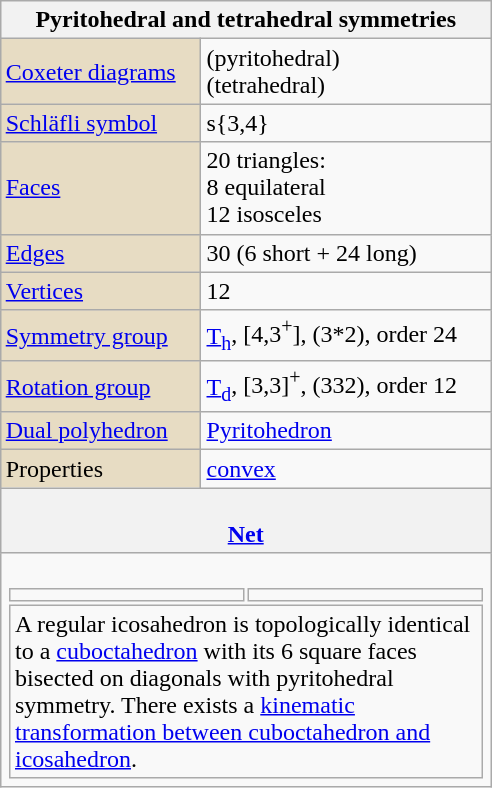<table class=wikitable align=right width="320">
<tr>
<th bgcolor=#e7dcc3 colspan=2>Pyritohedral and tetrahedral symmetries</th>
</tr>
<tr>
<td bgcolor=#e7dcc3><a href='#'>Coxeter diagrams</a></td>
<td> (pyritohedral) <br> (tetrahedral) </td>
</tr>
<tr>
<td bgcolor=#e7dcc3><a href='#'>Schläfli symbol</a></td>
<td>s{3,4}<br></td>
</tr>
<tr>
<td bgcolor=#e7dcc3><a href='#'>Faces</a></td>
<td>20 triangles:<br>8 equilateral<br>12 isosceles</td>
</tr>
<tr>
<td bgcolor=#e7dcc3><a href='#'>Edges</a></td>
<td>30 (6 short + 24 long)</td>
</tr>
<tr>
<td bgcolor=#e7dcc3><a href='#'>Vertices</a></td>
<td>12</td>
</tr>
<tr>
<td bgcolor=#e7dcc3><a href='#'>Symmetry group</a></td>
<td><a href='#'>T<sub>h</sub></a>, [4,3<sup>+</sup>], (3*2), order 24</td>
</tr>
<tr>
<td bgcolor=#e7dcc3><a href='#'>Rotation group</a></td>
<td><a href='#'>T<sub>d</sub></a>, [3,3]<sup>+</sup>, (332), order 12</td>
</tr>
<tr>
<td bgcolor=#e7dcc3><a href='#'>Dual polyhedron</a></td>
<td><a href='#'>Pyritohedron</a></td>
</tr>
<tr>
<td bgcolor=#e7dcc3>Properties</td>
<td><a href='#'>convex</a></td>
</tr>
<tr>
<th colspan=2><br><a href='#'>Net</a></th>
</tr>
<tr>
<td colspan=2><br><table width=320px align=right>
<tr>
<td></td>
<td></td>
</tr>
<tr>
<td colspan=2>A regular icosahedron is topologically identical to a <a href='#'>cuboctahedron</a> with its 6 square faces bisected on diagonals with pyritohedral symmetry. There exists a <a href='#'>kinematic transformation between cuboctahedron and icosahedron</a>.</td>
</tr>
</table>
</td>
</tr>
</table>
